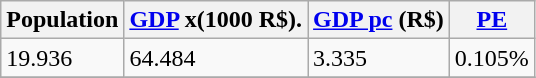<table class="wikitable" border="1">
<tr>
<th>Population</th>
<th><a href='#'>GDP</a> x(1000 R$).</th>
<th><a href='#'>GDP pc</a> (R$)</th>
<th><a href='#'>PE</a></th>
</tr>
<tr>
<td>19.936</td>
<td>64.484</td>
<td>3.335</td>
<td>0.105%</td>
</tr>
<tr>
</tr>
</table>
